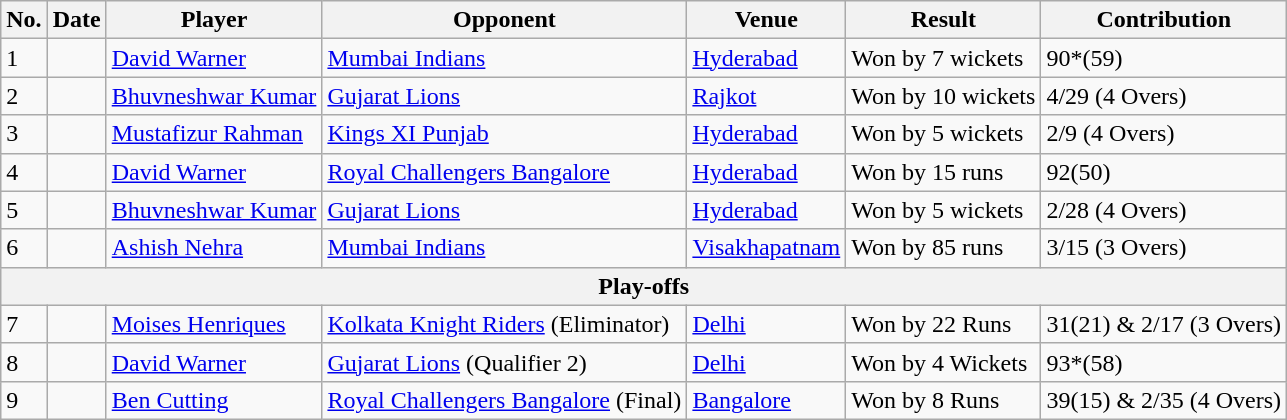<table class="wikitable">
<tr>
<th>No.</th>
<th>Date</th>
<th>Player</th>
<th>Opponent</th>
<th>Venue</th>
<th>Result</th>
<th>Contribution</th>
</tr>
<tr>
<td>1</td>
<td></td>
<td><a href='#'>David Warner</a></td>
<td><a href='#'>Mumbai Indians</a></td>
<td><a href='#'>Hyderabad</a></td>
<td>Won by 7 wickets</td>
<td>90*(59)</td>
</tr>
<tr>
<td>2</td>
<td></td>
<td><a href='#'>Bhuvneshwar Kumar</a></td>
<td><a href='#'>Gujarat Lions</a></td>
<td><a href='#'>Rajkot</a></td>
<td>Won by 10 wickets</td>
<td>4/29 (4 Overs)</td>
</tr>
<tr>
<td>3</td>
<td></td>
<td><a href='#'>Mustafizur Rahman</a></td>
<td><a href='#'>Kings XI Punjab</a></td>
<td><a href='#'>Hyderabad</a></td>
<td>Won by 5 wickets</td>
<td>2/9 (4 Overs)</td>
</tr>
<tr>
<td>4</td>
<td></td>
<td><a href='#'>David Warner</a></td>
<td><a href='#'>Royal Challengers Bangalore</a></td>
<td><a href='#'>Hyderabad</a></td>
<td>Won by 15 runs</td>
<td>92(50)</td>
</tr>
<tr>
<td>5</td>
<td></td>
<td><a href='#'>Bhuvneshwar Kumar</a></td>
<td><a href='#'>Gujarat Lions</a></td>
<td><a href='#'>Hyderabad</a></td>
<td>Won by 5 wickets</td>
<td>2/28 (4 Overs)</td>
</tr>
<tr>
<td>6</td>
<td></td>
<td><a href='#'>Ashish Nehra</a></td>
<td><a href='#'>Mumbai Indians</a></td>
<td><a href='#'>Visakhapatnam</a></td>
<td>Won by 85 runs</td>
<td>3/15 (3 Overs)</td>
</tr>
<tr>
<th colspan="7" style="text-align:center;">Play-offs</th>
</tr>
<tr>
<td>7</td>
<td></td>
<td><a href='#'>Moises Henriques</a></td>
<td><a href='#'>Kolkata Knight Riders</a> (Eliminator)</td>
<td><a href='#'>Delhi</a></td>
<td>Won by 22 Runs</td>
<td>31(21) & 2/17 (3 Overs)</td>
</tr>
<tr>
<td>8</td>
<td></td>
<td><a href='#'>David Warner</a></td>
<td><a href='#'>Gujarat Lions</a> (Qualifier 2)</td>
<td><a href='#'>Delhi</a></td>
<td>Won by 4 Wickets</td>
<td>93*(58)</td>
</tr>
<tr>
<td>9</td>
<td></td>
<td><a href='#'>Ben Cutting</a></td>
<td><a href='#'>Royal Challengers Bangalore</a> (Final)</td>
<td><a href='#'>Bangalore</a></td>
<td>Won by 8 Runs</td>
<td>39(15) & 2/35 (4 Overs)</td>
</tr>
</table>
